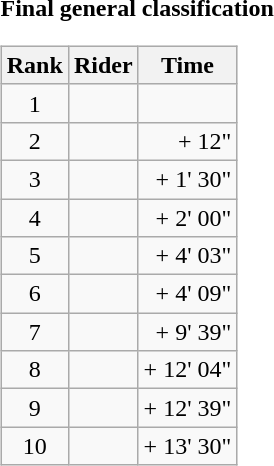<table>
<tr>
<td><strong>Final general classification</strong><br><table class="wikitable">
<tr>
<th scope="col">Rank</th>
<th scope="col">Rider</th>
<th scope="col">Time</th>
</tr>
<tr>
<td style="text-align:center;">1</td>
<td></td>
<td style="text-align:right;"></td>
</tr>
<tr>
<td style="text-align:center;">2</td>
<td></td>
<td style="text-align:right;">+ 12"</td>
</tr>
<tr>
<td style="text-align:center;">3</td>
<td></td>
<td style="text-align:right;">+ 1' 30"</td>
</tr>
<tr>
<td style="text-align:center;">4</td>
<td></td>
<td style="text-align:right;">+ 2' 00"</td>
</tr>
<tr>
<td style="text-align:center;">5</td>
<td></td>
<td style="text-align:right;">+ 4' 03"</td>
</tr>
<tr>
<td style="text-align:center;">6</td>
<td></td>
<td style="text-align:right;">+ 4' 09"</td>
</tr>
<tr>
<td style="text-align:center;">7</td>
<td></td>
<td style="text-align:right;">+ 9' 39"</td>
</tr>
<tr>
<td style="text-align:center;">8</td>
<td></td>
<td style="text-align:right;">+ 12' 04"</td>
</tr>
<tr>
<td style="text-align:center;">9</td>
<td></td>
<td style="text-align:right;">+ 12' 39"</td>
</tr>
<tr>
<td style="text-align:center;">10</td>
<td></td>
<td style="text-align:right;">+ 13' 30"</td>
</tr>
</table>
</td>
</tr>
</table>
